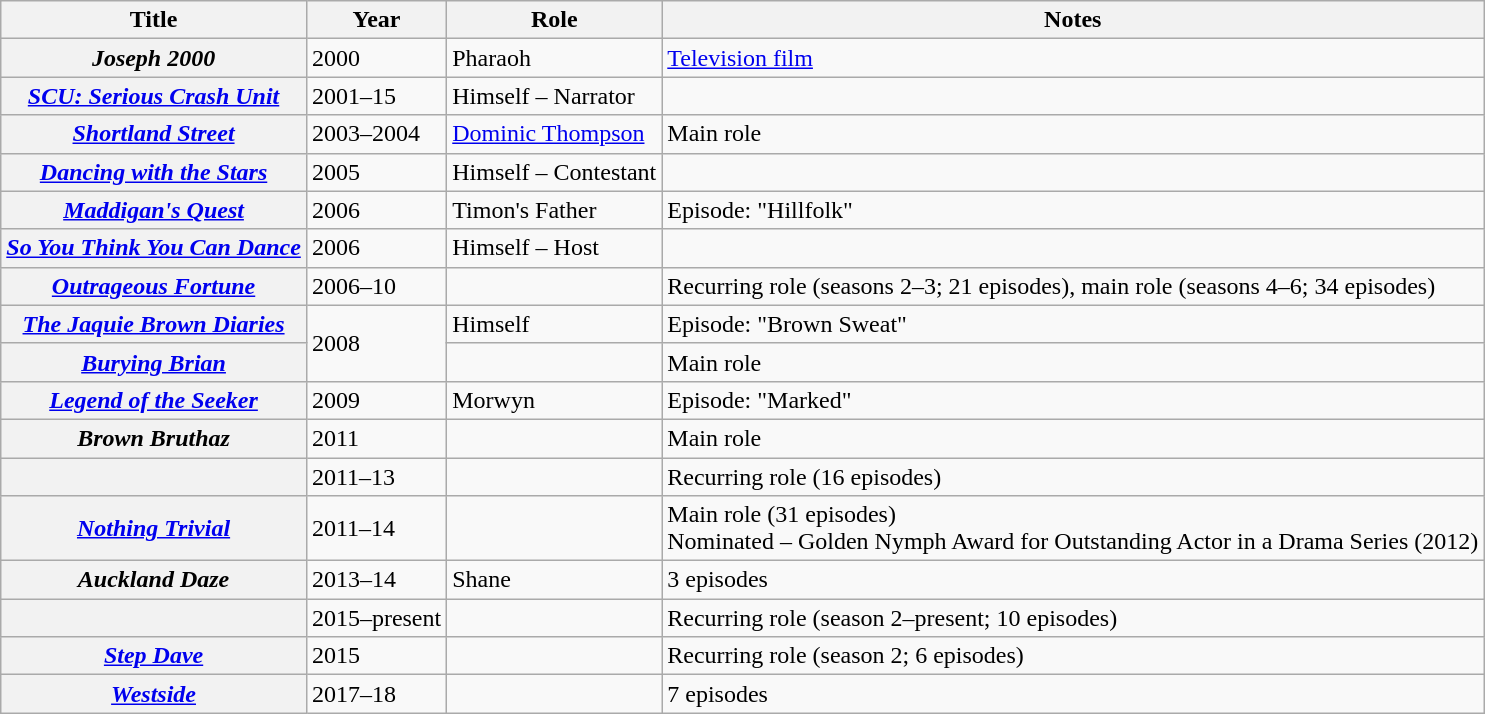<table class="wikitable plainrowheaders sortable">
<tr>
<th scope="col">Title</th>
<th scope="col">Year</th>
<th scope="col">Role</th>
<th scope="col" class="unsortable">Notes</th>
</tr>
<tr>
<th scope="row"><em>Joseph 2000</em></th>
<td>2000</td>
<td>Pharaoh</td>
<td><a href='#'>Television film</a></td>
</tr>
<tr>
<th scope="row"><em><a href='#'>SCU: Serious Crash Unit</a></em></th>
<td>2001–15</td>
<td>Himself – Narrator</td>
<td></td>
</tr>
<tr>
<th scope="row"><em><a href='#'>Shortland Street</a></em></th>
<td>2003–2004</td>
<td><a href='#'>Dominic Thompson</a></td>
<td>Main role</td>
</tr>
<tr>
<th scope="row"><em><a href='#'>Dancing with the Stars</a></em></th>
<td>2005</td>
<td>Himself – Contestant</td>
<td></td>
</tr>
<tr>
<th scope="row"><em><a href='#'>Maddigan's Quest</a></em></th>
<td>2006</td>
<td>Timon's Father</td>
<td>Episode: "Hillfolk"</td>
</tr>
<tr>
<th scope="row"><em><a href='#'>So You Think You Can Dance</a></em></th>
<td>2006</td>
<td>Himself – Host</td>
<td></td>
</tr>
<tr>
<th scope="row"><em><a href='#'>Outrageous Fortune</a></em></th>
<td>2006–10</td>
<td></td>
<td>Recurring role (seasons 2–3; 21 episodes), main role (seasons 4–6; 34 episodes)</td>
</tr>
<tr>
<th scope="row"><em><a href='#'>The Jaquie Brown Diaries</a></em></th>
<td rowspan="2">2008</td>
<td>Himself</td>
<td>Episode: "Brown Sweat"</td>
</tr>
<tr>
<th scope="row"><em><a href='#'>Burying Brian</a></em></th>
<td></td>
<td>Main role</td>
</tr>
<tr>
<th scope="row"><em><a href='#'>Legend of the Seeker</a></em></th>
<td>2009</td>
<td>Morwyn</td>
<td>Episode: "Marked"</td>
</tr>
<tr>
<th scope="row"><em>Brown Bruthaz</em></th>
<td>2011</td>
<td></td>
<td>Main role</td>
</tr>
<tr>
<th scope="row"><em></em></th>
<td>2011–13</td>
<td></td>
<td>Recurring role (16 episodes)</td>
</tr>
<tr>
<th scope="row"><em><a href='#'>Nothing Trivial</a></em></th>
<td>2011–14</td>
<td></td>
<td>Main role (31 episodes)<br>Nominated – Golden Nymph Award for Outstanding Actor in a Drama Series (2012)</td>
</tr>
<tr>
<th scope="row"><em>Auckland Daze</em></th>
<td>2013–14</td>
<td>Shane</td>
<td>3 episodes</td>
</tr>
<tr>
<th scope="row"><em></em></th>
<td>2015–present</td>
<td></td>
<td>Recurring role (season 2–present; 10 episodes)</td>
</tr>
<tr>
<th scope="row"><em><a href='#'>Step Dave</a></em></th>
<td>2015</td>
<td></td>
<td>Recurring role (season 2; 6 episodes)</td>
</tr>
<tr>
<th scope="row"><em><a href='#'>Westside</a></em></th>
<td>2017–18</td>
<td></td>
<td>7 episodes</td>
</tr>
</table>
